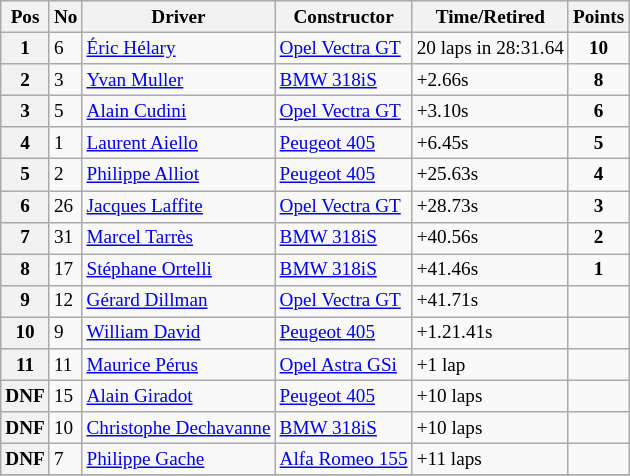<table class="wikitable" style="font-size: 80%;">
<tr>
<th>Pos</th>
<th>No</th>
<th>Driver</th>
<th>Constructor</th>
<th>Time/Retired</th>
<th>Points</th>
</tr>
<tr>
<th>1</th>
<td>6</td>
<td> <a href='#'>Éric Hélary</a></td>
<td><a href='#'> Opel Vectra GT</a></td>
<td>20 laps in 28:31.64</td>
<td align=center><strong>10</strong></td>
</tr>
<tr>
<th>2</th>
<td>3</td>
<td> <a href='#'>Yvan Muller</a></td>
<td><a href='#'>BMW 318iS</a></td>
<td>+2.66s</td>
<td align=center><strong>8</strong></td>
</tr>
<tr>
<th>3</th>
<td>5</td>
<td> <a href='#'>Alain Cudini</a></td>
<td><a href='#'> Opel Vectra GT</a></td>
<td>+3.10s</td>
<td align=center><strong>6</strong></td>
</tr>
<tr>
<th>4</th>
<td>1</td>
<td> <a href='#'>Laurent Aiello</a></td>
<td><a href='#'>Peugeot 405</a></td>
<td>+6.45s</td>
<td align=center><strong>5</strong></td>
</tr>
<tr>
<th>5</th>
<td>2</td>
<td> <a href='#'>Philippe Alliot</a></td>
<td><a href='#'>Peugeot 405</a></td>
<td>+25.63s</td>
<td align=center><strong>4</strong></td>
</tr>
<tr>
<th>6</th>
<td>26</td>
<td> <a href='#'>Jacques Laffite</a></td>
<td><a href='#'> Opel Vectra GT</a></td>
<td>+28.73s</td>
<td align=center><strong>3</strong></td>
</tr>
<tr>
<th>7</th>
<td>31</td>
<td> <a href='#'>Marcel Tarrès</a></td>
<td><a href='#'>BMW 318iS</a></td>
<td>+40.56s</td>
<td align=center><strong>2</strong></td>
</tr>
<tr>
<th>8</th>
<td>17</td>
<td> <a href='#'>Stéphane Ortelli</a></td>
<td><a href='#'>BMW 318iS</a></td>
<td>+41.46s</td>
<td align=center><strong>1</strong></td>
</tr>
<tr>
<th>9</th>
<td>12</td>
<td> <a href='#'>Gérard Dillman</a></td>
<td><a href='#'> Opel Vectra GT</a></td>
<td>+41.71s</td>
<td></td>
</tr>
<tr>
<th>10</th>
<td>9</td>
<td> <a href='#'>William David</a></td>
<td><a href='#'>Peugeot 405</a></td>
<td>+1.21.41s</td>
<td></td>
</tr>
<tr>
<th>11</th>
<td>11</td>
<td> <a href='#'>Maurice Pérus</a></td>
<td><a href='#'>Opel Astra GSi</a></td>
<td>+1 lap</td>
<td></td>
</tr>
<tr>
<th>DNF</th>
<td>15</td>
<td> <a href='#'>Alain Giradot</a></td>
<td><a href='#'>Peugeot 405</a></td>
<td>+10 laps</td>
<td></td>
</tr>
<tr>
<th>DNF</th>
<td>10</td>
<td> <a href='#'>Christophe Dechavanne</a></td>
<td><a href='#'>BMW 318iS</a></td>
<td>+10 laps</td>
<td></td>
</tr>
<tr>
<th>DNF</th>
<td>7</td>
<td> <a href='#'>Philippe Gache</a></td>
<td><a href='#'>Alfa Romeo 155</a></td>
<td>+11 laps</td>
<td></td>
</tr>
<tr>
</tr>
</table>
